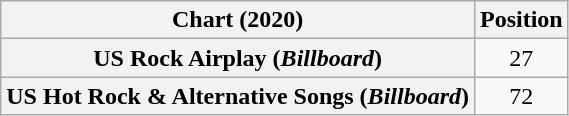<table class="wikitable sortable plainrowheaders" style="text-align:center">
<tr>
<th scope="col">Chart (2020)</th>
<th scope="col">Position</th>
</tr>
<tr>
<th scope="row">US Rock Airplay (<em>Billboard</em>)</th>
<td>27</td>
</tr>
<tr>
<th scope="row">US Hot Rock & Alternative Songs (<em>Billboard</em>)</th>
<td>72</td>
</tr>
</table>
